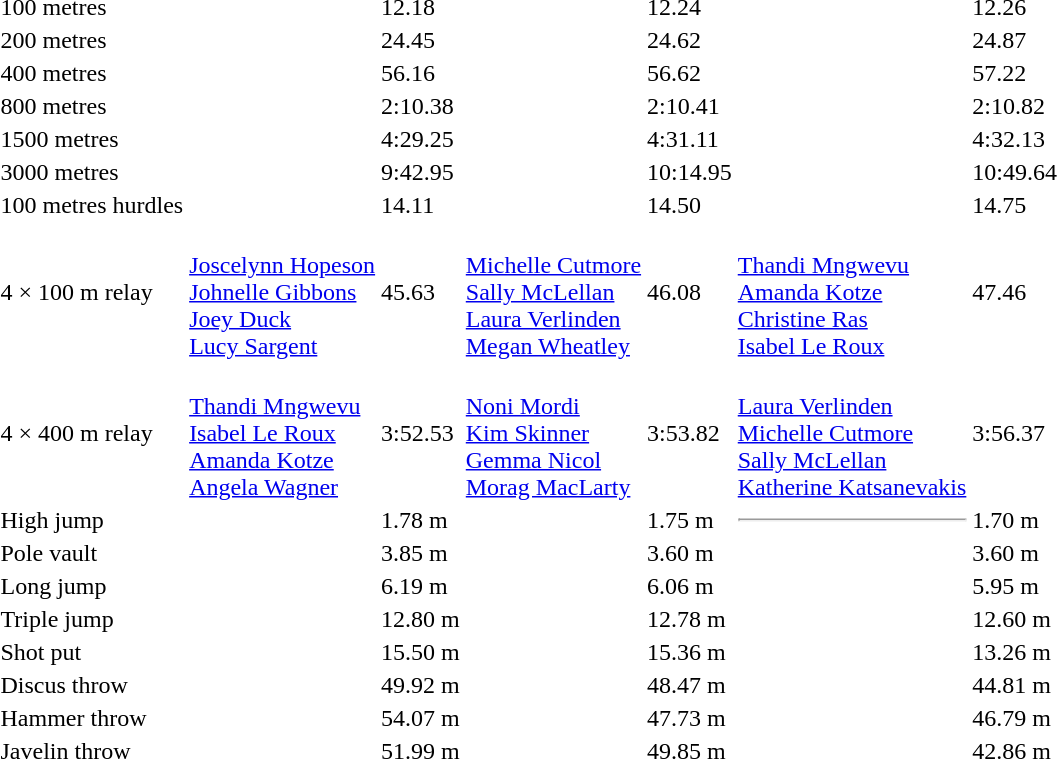<table>
<tr>
<td>100 metres</td>
<td></td>
<td>12.18</td>
<td></td>
<td>12.24</td>
<td></td>
<td>12.26</td>
</tr>
<tr>
<td>200 metres</td>
<td></td>
<td>24.45</td>
<td></td>
<td>24.62</td>
<td></td>
<td>24.87</td>
</tr>
<tr>
<td>400 metres</td>
<td></td>
<td>56.16</td>
<td></td>
<td>56.62</td>
<td></td>
<td>57.22</td>
</tr>
<tr>
<td>800 metres</td>
<td></td>
<td>2:10.38</td>
<td></td>
<td>2:10.41</td>
<td></td>
<td>2:10.82</td>
</tr>
<tr>
<td>1500 metres</td>
<td></td>
<td>4:29.25 </td>
<td></td>
<td>4:31.11</td>
<td></td>
<td>4:32.13</td>
</tr>
<tr>
<td>3000 metres</td>
<td></td>
<td>9:42.95 </td>
<td></td>
<td>10:14.95</td>
<td></td>
<td>10:49.64</td>
</tr>
<tr>
<td>100 metres hurdles</td>
<td></td>
<td>14.11 </td>
<td></td>
<td>14.50</td>
<td></td>
<td>14.75</td>
</tr>
<tr>
<td>4 × 100 m relay</td>
<td><br><a href='#'>Joscelynn Hopeson</a><br><a href='#'>Johnelle Gibbons</a><br><a href='#'>Joey Duck</a><br><a href='#'>Lucy Sargent</a></td>
<td>45.63 </td>
<td><br><a href='#'>Michelle Cutmore</a><br><a href='#'>Sally McLellan</a><br><a href='#'>Laura Verlinden</a><br><a href='#'>Megan Wheatley</a></td>
<td>46.08</td>
<td><br><a href='#'>Thandi Mngwevu</a><br><a href='#'>Amanda Kotze</a><br><a href='#'>Christine Ras</a><br><a href='#'>Isabel Le Roux</a></td>
<td>47.46</td>
</tr>
<tr>
<td>4 × 400 m relay</td>
<td><br><a href='#'>Thandi Mngwevu</a><br><a href='#'>Isabel Le Roux</a><br><a href='#'>Amanda Kotze</a><br><a href='#'>Angela Wagner</a></td>
<td>3:52.53</td>
<td><br><a href='#'>Noni Mordi</a><br><a href='#'>Kim Skinner</a><br><a href='#'>Gemma Nicol</a><br><a href='#'>Morag MacLarty</a></td>
<td>3:53.82</td>
<td><br><a href='#'>Laura Verlinden</a><br><a href='#'>Michelle Cutmore</a><br><a href='#'>Sally McLellan</a><br><a href='#'>Katherine Katsanevakis</a></td>
<td>3:56.37</td>
</tr>
<tr>
<td>High jump</td>
<td></td>
<td>1.78 m</td>
<td></td>
<td>1.75 m</td>
<td><hr></td>
<td>1.70 m</td>
</tr>
<tr>
<td>Pole vault</td>
<td></td>
<td>3.85 m </td>
<td></td>
<td>3.60 m</td>
<td></td>
<td>3.60 m</td>
</tr>
<tr>
<td>Long jump</td>
<td></td>
<td>6.19 m </td>
<td></td>
<td>6.06 m </td>
<td></td>
<td>5.95 m</td>
</tr>
<tr>
<td>Triple jump</td>
<td></td>
<td>12.80 m </td>
<td></td>
<td>12.78 m </td>
<td></td>
<td>12.60 m </td>
</tr>
<tr>
<td>Shot put</td>
<td></td>
<td>15.50 m </td>
<td></td>
<td>15.36 m</td>
<td></td>
<td>13.26 m</td>
</tr>
<tr>
<td>Discus throw</td>
<td></td>
<td>49.92 m </td>
<td></td>
<td>48.47 m</td>
<td></td>
<td>44.81 m</td>
</tr>
<tr>
<td>Hammer throw</td>
<td></td>
<td>54.07 m </td>
<td></td>
<td>47.73 m</td>
<td></td>
<td>46.79 m</td>
</tr>
<tr>
<td>Javelin throw</td>
<td></td>
<td>51.99 m </td>
<td></td>
<td>49.85 m</td>
<td></td>
<td>42.86 m</td>
</tr>
</table>
